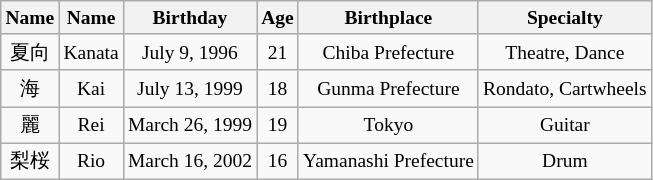<table class="sortable wikitable" style="font-size: small; text-align: center; margin-bottom: 10px;">
<tr>
<th class="unsortable">Name</th>
<th class="unsortable">Name</th>
<th>Birthday</th>
<th class="unsortable">Age</th>
<th class="unsortable">Birthplace</th>
<th class="unsortable">Specialty</th>
</tr>
<tr>
<td>夏向</td>
<td>Kanata</td>
<td>July 9, 1996<br></td>
<td>21</td>
<td>Chiba Prefecture</td>
<td>Theatre, Dance</td>
</tr>
<tr>
<td>海</td>
<td>Kai</td>
<td>July 13, 1999<br></td>
<td>18<br></td>
<td>Gunma Prefecture</td>
<td>Rondato, Cartwheels</td>
</tr>
<tr>
<td>麗</td>
<td>Rei</td>
<td>March 26, 1999<br></td>
<td>19<br></td>
<td>Tokyo</td>
<td>Guitar</td>
</tr>
<tr>
<td>梨桜</td>
<td>Rio</td>
<td>March 16, 2002</td>
<td>16</td>
<td>Yamanashi Prefecture</td>
<td>Drum</td>
</tr>
</table>
